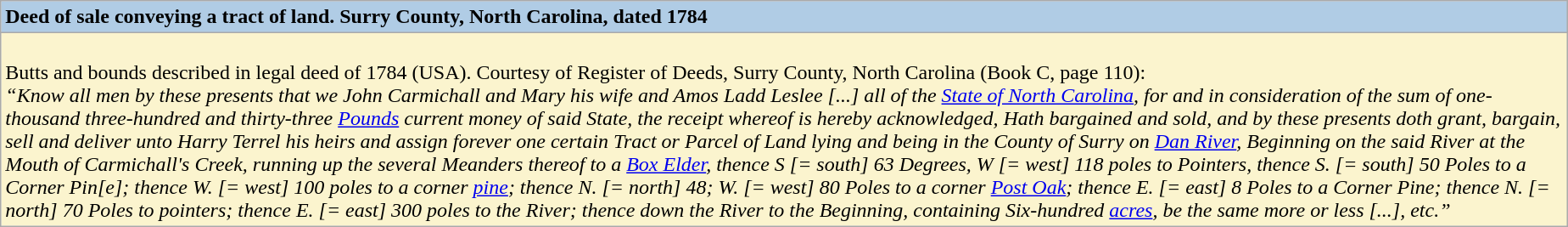<table class="wikitable" style="text-align:left; margin-left:1em; float:right">
<tr>
<td style="background:#b0cce5;" colspan="44"><div><strong>Deed of sale conveying a tract of land. Surry County, North Carolina, dated 1784</strong></div></td>
</tr>
<tr>
<td style="background:#fbf4ce;" colspan="44"><br>Butts and bounds described in legal deed of 1784 (USA). Courtesy of Register of Deeds, Surry County, North Carolina (Book C, page 110):<br><em>“Know all men by these presents that we John Carmichall and Mary his wife and Amos Ladd Leslee [...] all of the <a href='#'>State of North Carolina</a>, for and in consideration of the sum of one-thousand three-hundred and thirty-three <a href='#'>Pounds</a> current money of said State, the receipt whereof is hereby acknowledged, Hath bargained and sold, and by these presents doth grant, bargain, sell and deliver unto Harry Terrel his heirs and assign forever one certain Tract or Parcel of Land lying and being in the County of Surry on <a href='#'>Dan River</a>, Beginning on the said River at the Mouth of Carmichall's Creek, running up the several Meanders thereof to a <a href='#'>Box Elder</a>, thence S [= south] 63 Degrees, W [= west] 118 poles to Pointers, thence S. [= south] 50 Poles to a Corner Pin[e]; thence W. [= west] 100 poles to a corner <a href='#'>pine</a>; thence N. [= north] 48; W. [= west] 80 Poles to a corner <a href='#'>Post Oak</a>; thence E. [= east] 8 Poles to a Corner Pine; thence N. [= north] 70 Poles to pointers; thence E. [= east] 300 poles to the River; thence down the River to the Beginning, containing Six-hundred <a href='#'>acres</a>, be the same more or less [...], etc.”</em></td>
</tr>
</table>
